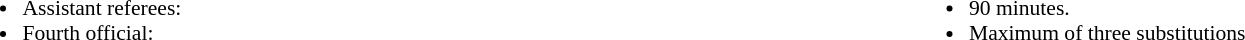<table style="width:100%; font-size:90%">
<tr>
<td style="width:50%; vertical-align:top"><br><ul><li>Assistant referees:</li><li>Fourth official:</li></ul></td>
<td style="width:50%; vertical-align:top"><br><ul><li>90 minutes.</li><li>Maximum of three substitutions</li></ul></td>
</tr>
</table>
